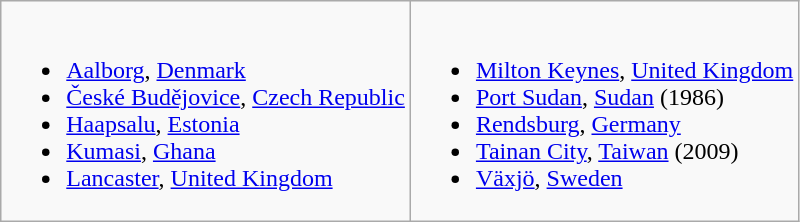<table class="wikitable">
<tr valign="top">
<td><br><ul><li> <a href='#'>Aalborg</a>, <a href='#'>Denmark</a></li><li> <a href='#'>České Budějovice</a>, <a href='#'>Czech Republic</a></li><li> <a href='#'>Haapsalu</a>, <a href='#'>Estonia</a></li><li> <a href='#'>Kumasi</a>, <a href='#'>Ghana</a></li><li> <a href='#'>Lancaster</a>, <a href='#'>United Kingdom</a></li></ul></td>
<td><br><ul><li> <a href='#'>Milton Keynes</a>, <a href='#'>United Kingdom</a></li><li> <a href='#'>Port Sudan</a>, <a href='#'>Sudan</a> (1986)</li><li> <a href='#'>Rendsburg</a>, <a href='#'>Germany</a></li><li> <a href='#'>Tainan City</a>, <a href='#'>Taiwan</a> (2009)</li><li> <a href='#'>Växjö</a>, <a href='#'>Sweden</a></li></ul></td>
</tr>
</table>
